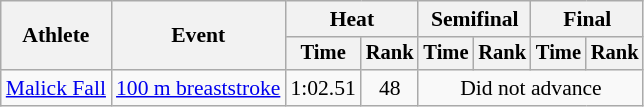<table class=wikitable style="font-size:90%">
<tr>
<th rowspan="2">Athlete</th>
<th rowspan="2">Event</th>
<th colspan="2">Heat</th>
<th colspan="2">Semifinal</th>
<th colspan="2">Final</th>
</tr>
<tr style="font-size:95%">
<th>Time</th>
<th>Rank</th>
<th>Time</th>
<th>Rank</th>
<th>Time</th>
<th>Rank</th>
</tr>
<tr align=center>
<td align=left><a href='#'>Malick Fall</a></td>
<td align=left><a href='#'>100 m breaststroke</a></td>
<td>1:02.51</td>
<td>48</td>
<td colspan=4>Did not advance</td>
</tr>
</table>
